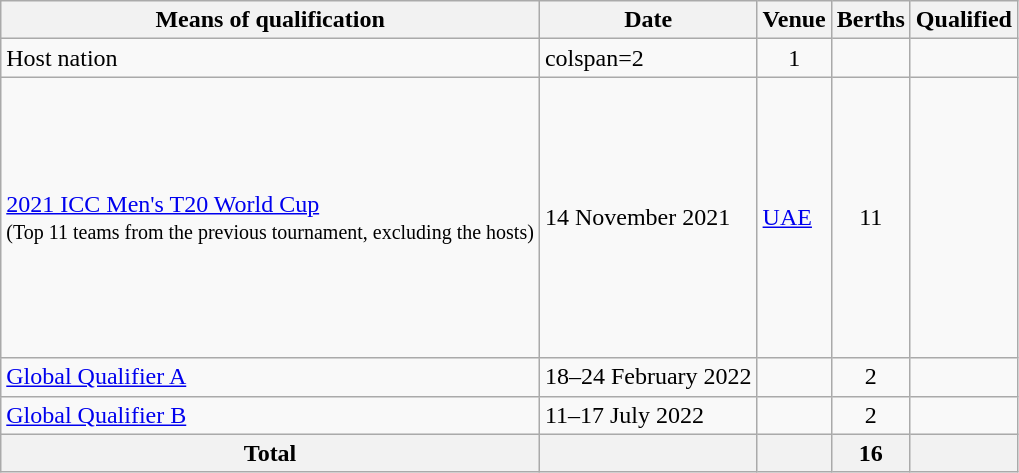<table class="wikitable">
<tr>
<th>Means of qualification</th>
<th>Date</th>
<th>Venue</th>
<th>Berths</th>
<th>Qualified</th>
</tr>
<tr>
<td>Host nation</td>
<td>colspan=2 </td>
<td style="text-align:center">1</td>
<td></td>
</tr>
<tr>
<td><a href='#'>2021 ICC Men's T20 World Cup</a><br><small>(Top 11 teams from the previous tournament, excluding the hosts)</small></td>
<td>14 November 2021</td>
<td nowrap> <a href='#'>UAE</a><br></td>
<td style="text-align:center">11</td>
<td nowrap><br><br><br><br><br><br><br><br><br><br></td>
</tr>
<tr>
<td><a href='#'>Global Qualifier A</a></td>
<td>18–24 February 2022</td>
<td nowrap></td>
<td style="text-align:center">2</td>
<td><br></td>
</tr>
<tr>
<td><a href='#'>Global Qualifier B</a></td>
<td>11–17 July 2022</td>
<td nowrap></td>
<td style="text-align:center">2</td>
<td><br></td>
</tr>
<tr>
<th>Total</th>
<th></th>
<th></th>
<th>16</th>
<th></th>
</tr>
</table>
